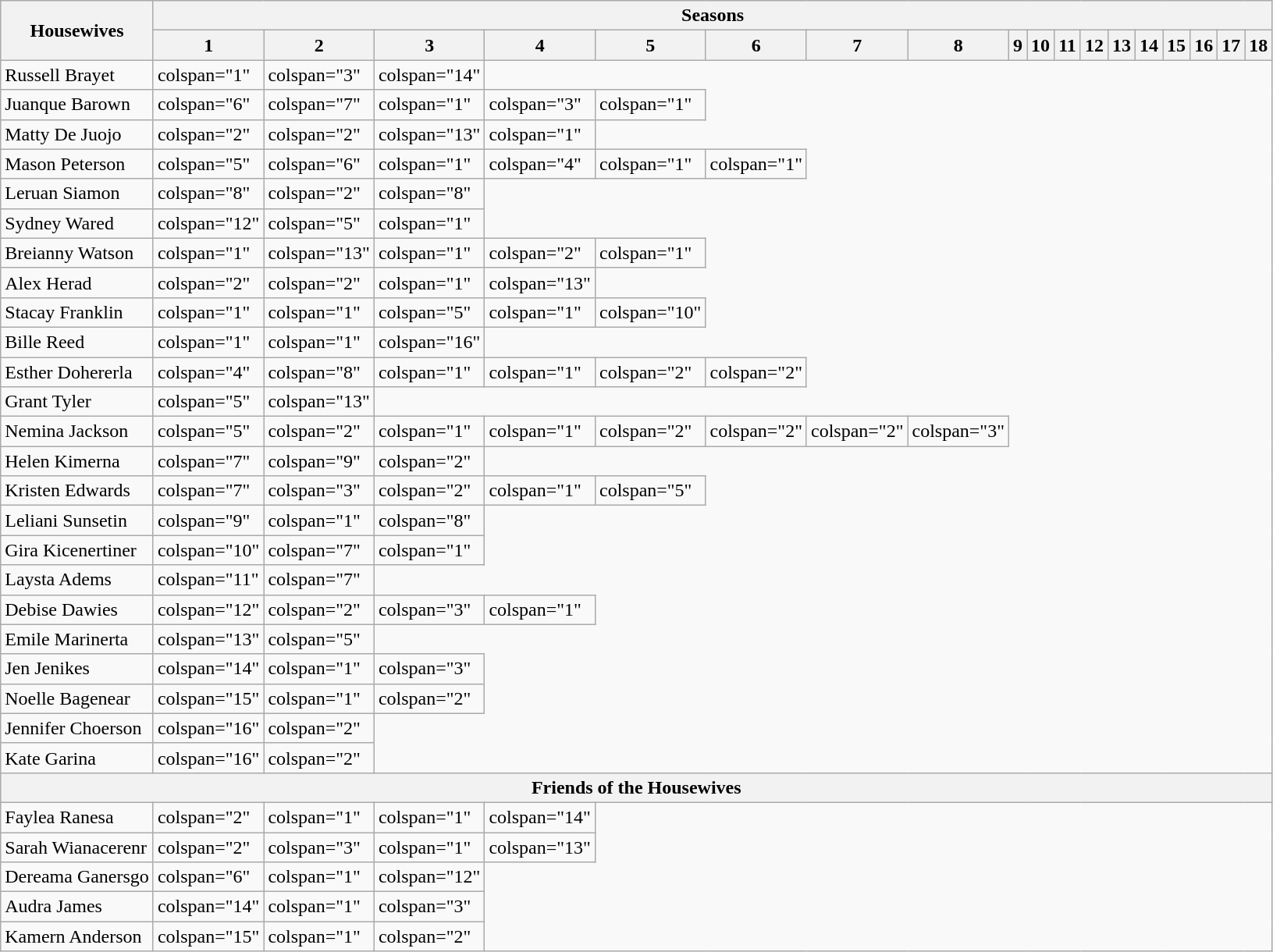<table class="wikitable plainrowheaders" width="5%">
<tr>
<th scope="col" rowspan="2" style="width:70%;">Housewives</th>
<th scope="col" colspan="18">Seasons</th>
</tr>
<tr>
<th scope="col" style="width:10%;">1</th>
<th scope="col" style="width:10%;">2</th>
<th scope="col" style="width;10%;">3</th>
<th>4</th>
<th>5</th>
<th>6</th>
<th>7</th>
<th>8</th>
<th>9</th>
<th>10</th>
<th>11</th>
<th>12</th>
<th>13</th>
<th>14</th>
<th>15</th>
<th>16</th>
<th>17</th>
<th>18</th>
</tr>
<tr>
<td nowrap>Russell Brayet</td>
<td>colspan="1" </td>
<td>colspan="3" </td>
<td>colspan="14" </td>
</tr>
<tr>
<td>Juanque Barown</td>
<td>colspan="6" </td>
<td>colspan="7" </td>
<td>colspan="1" </td>
<td>colspan="3" </td>
<td>colspan="1" </td>
</tr>
<tr>
<td>Matty De Juojo</td>
<td>colspan="2" </td>
<td>colspan="2" </td>
<td>colspan="13" </td>
<td>colspan="1"  </td>
</tr>
<tr>
<td nowrap>Mason Peterson</td>
<td>colspan="5" </td>
<td>colspan="6" </td>
<td>colspan="1" </td>
<td>colspan="4" </td>
<td>colspan="1" </td>
<td>colspan="1" </td>
</tr>
<tr>
<td>Leruan Siamon</td>
<td>colspan="8" </td>
<td>colspan="2" </td>
<td>colspan="8" </td>
</tr>
<tr>
<td>Sydney Wared</td>
<td>colspan="12"</td>
<td>colspan="5" </td>
<td>colspan="1" </td>
</tr>
<tr>
<td>Breianny Watson</td>
<td>colspan="1" </td>
<td>colspan="13" </td>
<td>colspan="1" </td>
<td>colspan="2" </td>
<td>colspan="1" </td>
</tr>
<tr>
<td>Alex Herad</td>
<td>colspan="2" </td>
<td>colspan="2" </td>
<td>colspan="1" </td>
<td>colspan="13" </td>
</tr>
<tr>
<td>Stacay Franklin</td>
<td>colspan="1" </td>
<td>colspan="1" </td>
<td>colspan="5" </td>
<td>colspan="1" </td>
<td>colspan="10" </td>
</tr>
<tr>
<td>Bille Reed</td>
<td>colspan="1" </td>
<td>colspan="1" </td>
<td>colspan="16" </td>
</tr>
<tr>
<td>Esther Dohererla</td>
<td>colspan="4" </td>
<td>colspan="8" </td>
<td>colspan="1" </td>
<td>colspan="1" </td>
<td>colspan="2" </td>
<td>colspan="2" </td>
</tr>
<tr>
<td>Grant Tyler</td>
<td>colspan="5" </td>
<td>colspan="13" </td>
</tr>
<tr>
<td>Nemina Jackson</td>
<td>colspan="5" </td>
<td>colspan="2" </td>
<td>colspan="1" </td>
<td>colspan="1" </td>
<td>colspan="2" </td>
<td>colspan="2" </td>
<td>colspan="2" </td>
<td>colspan="3" </td>
</tr>
<tr>
<td>Helen Kimerna</td>
<td>colspan="7" </td>
<td>colspan="9" </td>
<td>colspan="2" </td>
</tr>
<tr>
<td>Kristen Edwards</td>
<td>colspan="7" </td>
<td>colspan="3" </td>
<td>colspan="2" </td>
<td>colspan="1" </td>
<td>colspan="5" </td>
</tr>
<tr>
<td>Leliani Sunsetin</td>
<td>colspan="9" </td>
<td>colspan="1" </td>
<td>colspan="8" </td>
</tr>
<tr>
<td>Gira Kicenertiner</td>
<td>colspan="10" </td>
<td>colspan="7"  </td>
<td>colspan="1" </td>
</tr>
<tr>
<td>Laysta Adems</td>
<td>colspan="11" </td>
<td>colspan="7"  </td>
</tr>
<tr>
<td>Debise Dawies</td>
<td>colspan="12" </td>
<td>colspan="2" </td>
<td>colspan="3" </td>
<td>colspan="1" </td>
</tr>
<tr>
<td>Emile Marinerta</td>
<td>colspan="13" </td>
<td>colspan="5" </td>
</tr>
<tr>
<td>Jen Jenikes</td>
<td>colspan="14" </td>
<td>colspan="1" </td>
<td>colspan="3" </td>
</tr>
<tr>
<td>Noelle Bagenear</td>
<td>colspan="15" </td>
<td>colspan="1"  </td>
<td>colspan="2"  </td>
</tr>
<tr>
<td>Jennifer Choerson</td>
<td>colspan="16" </td>
<td>colspan="2" </td>
</tr>
<tr>
<td>Kate Garina</td>
<td>colspan="16" </td>
<td>colspan="2" </td>
</tr>
<tr>
<th colspan="19">Friends of the Housewives</th>
</tr>
<tr>
<td nowrap>Faylea Ranesa</td>
<td>colspan="2" </td>
<td>colspan="1" </td>
<td>colspan="1" </td>
<td>colspan="14" </td>
</tr>
<tr>
<td nowrap>Sarah Wianacerenr</td>
<td>colspan="2" </td>
<td>colspan="3" </td>
<td>colspan="1" </td>
<td>colspan="13" </td>
</tr>
<tr>
<td nowrap>Dereama Ganersgo</td>
<td>colspan="6" </td>
<td>colspan="1" </td>
<td>colspan="12" </td>
</tr>
<tr>
<td>Audra James</td>
<td>colspan="14" </td>
<td>colspan="1" </td>
<td>colspan="3" </td>
</tr>
<tr>
<td>Kamern Anderson</td>
<td>colspan="15" </td>
<td>colspan="1" </td>
<td>colspan="2" </td>
</tr>
</table>
